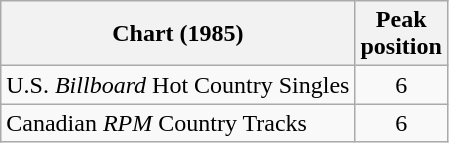<table class="wikitable sortable">
<tr>
<th>Chart (1985)</th>
<th>Peak<br>position</th>
</tr>
<tr>
<td align="left">U.S. <em>Billboard</em> Hot Country Singles</td>
<td align="center">6</td>
</tr>
<tr>
<td align="left">Canadian <em>RPM</em> Country Tracks</td>
<td align="center">6</td>
</tr>
</table>
